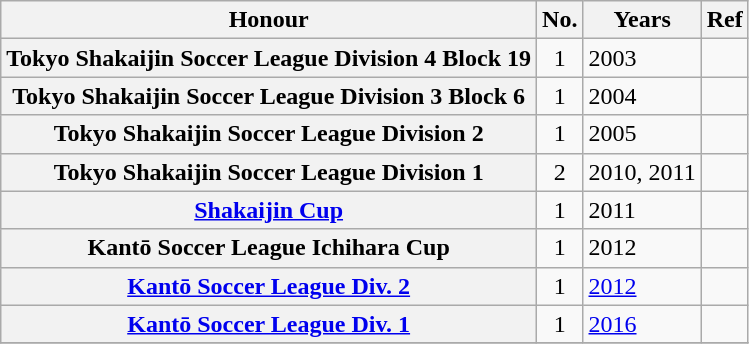<table class="wikitable plainrowheaders">
<tr>
<th scope=col>Honour</th>
<th scope=col>No.</th>
<th scope=col>Years</th>
<th>Ref</th>
</tr>
<tr>
<th scope=row>Tokyo Shakaijin Soccer League Division 4 Block 19</th>
<td align="center">1</td>
<td>2003</td>
<td></td>
</tr>
<tr>
<th scope=row>Tokyo Shakaijin Soccer League Division 3 Block 6</th>
<td align="center">1</td>
<td>2004</td>
<td></td>
</tr>
<tr>
<th scope=row>Tokyo Shakaijin Soccer League Division 2</th>
<td align="center">1</td>
<td>2005</td>
<td></td>
</tr>
<tr>
<th scope=row>Tokyo Shakaijin Soccer League Division 1</th>
<td align="center">2</td>
<td>2010, 2011</td>
<td></td>
</tr>
<tr>
<th scope=row><a href='#'>Shakaijin Cup</a></th>
<td align="center">1</td>
<td>2011</td>
<td></td>
</tr>
<tr>
<th scope=row>Kantō Soccer League Ichihara Cup</th>
<td align="center">1</td>
<td>2012</td>
<td></td>
</tr>
<tr>
<th scope=row><a href='#'>Kantō Soccer League Div. 2</a></th>
<td align="center">1</td>
<td><a href='#'>2012</a></td>
<td></td>
</tr>
<tr>
<th scope=row><a href='#'>Kantō Soccer League Div. 1</a></th>
<td align="center">1</td>
<td><a href='#'>2016</a></td>
<td></td>
</tr>
<tr>
</tr>
</table>
